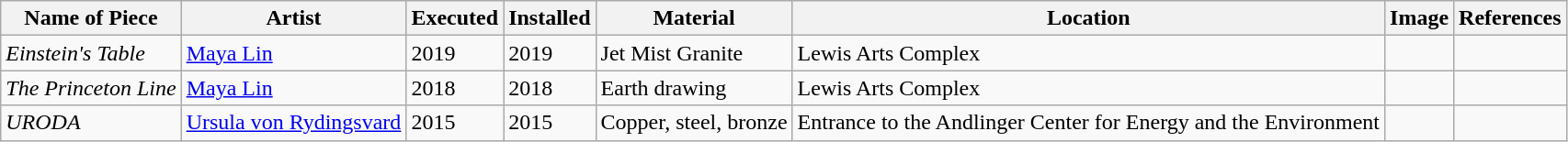<table class="wikitable sortable">
<tr>
<th>Name of Piece</th>
<th>Artist</th>
<th>Executed</th>
<th>Installed</th>
<th>Material</th>
<th>Location</th>
<th>Image</th>
<th>References</th>
</tr>
<tr>
<td><em>Einstein's Table</em></td>
<td><a href='#'>Maya Lin</a></td>
<td>2019</td>
<td>2019</td>
<td>Jet Mist Granite</td>
<td>Lewis Arts Complex</td>
<td></td>
<td style="text-align:center;"></td>
</tr>
<tr>
<td><em>The Princeton Line</em></td>
<td><a href='#'>Maya Lin</a></td>
<td>2018</td>
<td>2018</td>
<td>Earth drawing</td>
<td>Lewis Arts Complex</td>
<td></td>
<td style="text-align:center;"></td>
</tr>
<tr>
<td><em>URODA</em></td>
<td><a href='#'>Ursula von Rydingsvard</a></td>
<td>2015</td>
<td>2015</td>
<td>Copper, steel, bronze</td>
<td>Entrance to the Andlinger Center for Energy and the Environment</td>
<td></td>
<td style="text-align:center;"></td>
</tr>
</table>
